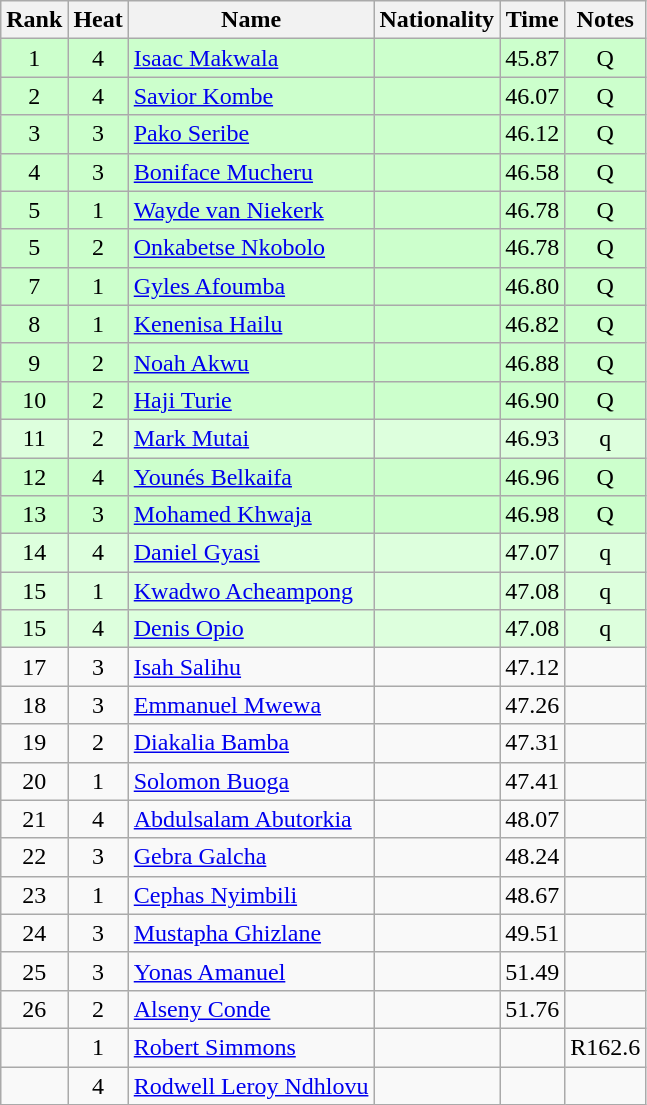<table class="wikitable sortable" style="text-align:center">
<tr>
<th>Rank</th>
<th>Heat</th>
<th>Name</th>
<th>Nationality</th>
<th>Time</th>
<th>Notes</th>
</tr>
<tr bgcolor=ccffcc>
<td>1</td>
<td>4</td>
<td align=left><a href='#'>Isaac Makwala</a></td>
<td align=left></td>
<td>45.87</td>
<td>Q</td>
</tr>
<tr bgcolor=ccffcc>
<td>2</td>
<td>4</td>
<td align=left><a href='#'>Savior Kombe</a></td>
<td align=left></td>
<td>46.07</td>
<td>Q</td>
</tr>
<tr bgcolor=ccffcc>
<td>3</td>
<td>3</td>
<td align=left><a href='#'>Pako Seribe</a></td>
<td align=left></td>
<td>46.12</td>
<td>Q</td>
</tr>
<tr bgcolor=ccffcc>
<td>4</td>
<td>3</td>
<td align=left><a href='#'>Boniface Mucheru</a></td>
<td align=left></td>
<td>46.58</td>
<td>Q</td>
</tr>
<tr bgcolor=ccffcc>
<td>5</td>
<td>1</td>
<td align=left><a href='#'>Wayde van Niekerk</a></td>
<td align=left></td>
<td>46.78</td>
<td>Q</td>
</tr>
<tr bgcolor=ccffcc>
<td>5</td>
<td>2</td>
<td align=left><a href='#'>Onkabetse Nkobolo</a></td>
<td align=left></td>
<td>46.78</td>
<td>Q</td>
</tr>
<tr bgcolor=ccffcc>
<td>7</td>
<td>1</td>
<td align=left><a href='#'>Gyles Afoumba</a></td>
<td align=left></td>
<td>46.80</td>
<td>Q</td>
</tr>
<tr bgcolor=ccffcc>
<td>8</td>
<td>1</td>
<td align=left><a href='#'>Kenenisa Hailu</a></td>
<td align=left></td>
<td>46.82</td>
<td>Q</td>
</tr>
<tr bgcolor=ccffcc>
<td>9</td>
<td>2</td>
<td align=left><a href='#'>Noah Akwu</a></td>
<td align=left></td>
<td>46.88</td>
<td>Q</td>
</tr>
<tr bgcolor=ccffcc>
<td>10</td>
<td>2</td>
<td align=left><a href='#'>Haji Turie</a></td>
<td align=left></td>
<td>46.90</td>
<td>Q</td>
</tr>
<tr bgcolor=ddffdd>
<td>11</td>
<td>2</td>
<td align=left><a href='#'>Mark Mutai</a></td>
<td align=left></td>
<td>46.93</td>
<td>q</td>
</tr>
<tr bgcolor=ccffcc>
<td>12</td>
<td>4</td>
<td align=left><a href='#'>Younés Belkaifa</a></td>
<td align=left></td>
<td>46.96</td>
<td>Q</td>
</tr>
<tr bgcolor=ccffcc>
<td>13</td>
<td>3</td>
<td align=left><a href='#'>Mohamed Khwaja</a></td>
<td align=left></td>
<td>46.98</td>
<td>Q</td>
</tr>
<tr bgcolor=ddffdd>
<td>14</td>
<td>4</td>
<td align=left><a href='#'>Daniel Gyasi</a></td>
<td align=left></td>
<td>47.07</td>
<td>q</td>
</tr>
<tr bgcolor=ddffdd>
<td>15</td>
<td>1</td>
<td align=left><a href='#'>Kwadwo Acheampong</a></td>
<td align=left></td>
<td>47.08</td>
<td>q</td>
</tr>
<tr bgcolor=ddffdd>
<td>15</td>
<td>4</td>
<td align=left><a href='#'>Denis Opio</a></td>
<td align=left></td>
<td>47.08</td>
<td>q</td>
</tr>
<tr>
<td>17</td>
<td>3</td>
<td align=left><a href='#'>Isah Salihu</a></td>
<td align=left></td>
<td>47.12</td>
<td></td>
</tr>
<tr>
<td>18</td>
<td>3</td>
<td align=left><a href='#'>Emmanuel Mwewa</a></td>
<td align=left></td>
<td>47.26</td>
<td></td>
</tr>
<tr>
<td>19</td>
<td>2</td>
<td align=left><a href='#'>Diakalia Bamba</a></td>
<td align=left></td>
<td>47.31</td>
<td></td>
</tr>
<tr>
<td>20</td>
<td>1</td>
<td align=left><a href='#'>Solomon Buoga</a></td>
<td align=left></td>
<td>47.41</td>
<td></td>
</tr>
<tr>
<td>21</td>
<td>4</td>
<td align=left><a href='#'>Abdulsalam Abutorkia</a></td>
<td align=left></td>
<td>48.07</td>
<td></td>
</tr>
<tr>
<td>22</td>
<td>3</td>
<td align=left><a href='#'>Gebra Galcha</a></td>
<td align=left></td>
<td>48.24</td>
<td></td>
</tr>
<tr>
<td>23</td>
<td>1</td>
<td align=left><a href='#'>Cephas Nyimbili</a></td>
<td align=left></td>
<td>48.67</td>
<td></td>
</tr>
<tr>
<td>24</td>
<td>3</td>
<td align=left><a href='#'>Mustapha Ghizlane</a></td>
<td align=left></td>
<td>49.51</td>
<td></td>
</tr>
<tr>
<td>25</td>
<td>3</td>
<td align=left><a href='#'>Yonas Amanuel</a></td>
<td align=left></td>
<td>51.49</td>
<td></td>
</tr>
<tr>
<td>26</td>
<td>2</td>
<td align=left><a href='#'>Alseny Conde</a></td>
<td align=left></td>
<td>51.76</td>
<td></td>
</tr>
<tr>
<td></td>
<td>1</td>
<td align=left><a href='#'>Robert Simmons</a></td>
<td align=left></td>
<td></td>
<td>R162.6</td>
</tr>
<tr>
<td></td>
<td>4</td>
<td align=left><a href='#'>Rodwell Leroy Ndhlovu</a></td>
<td align=left></td>
<td></td>
<td></td>
</tr>
</table>
